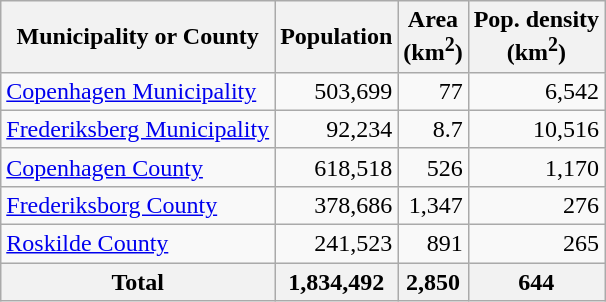<table class="wikitable">
<tr>
<th>Municipality or County</th>
<th>Population</th>
<th>Area<br>(km<sup>2</sup>)</th>
<th>Pop. density<br>(km<sup>2</sup>)</th>
</tr>
<tr align=right>
<td align=left><a href='#'>Copenhagen Municipality</a></td>
<td>503,699</td>
<td>77</td>
<td>6,542</td>
</tr>
<tr align=right>
<td align=left><a href='#'>Frederiksberg Municipality</a></td>
<td>92,234</td>
<td>8.7</td>
<td>10,516</td>
</tr>
<tr align=right>
<td align=left><a href='#'>Copenhagen County</a></td>
<td>618,518</td>
<td>526</td>
<td>1,170</td>
</tr>
<tr align=right>
<td align=left><a href='#'>Frederiksborg County</a></td>
<td>378,686</td>
<td>1,347</td>
<td>276</td>
</tr>
<tr align=right>
<td align=left><a href='#'>Roskilde County</a></td>
<td>241,523</td>
<td>891</td>
<td>265</td>
</tr>
<tr align=right>
<th align=left>Total</th>
<th>1,834,492</th>
<th>2,850</th>
<th>644</th>
</tr>
</table>
